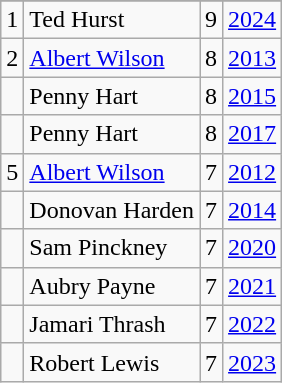<table class="wikitable">
<tr>
</tr>
<tr>
<td>1</td>
<td>Ted Hurst</td>
<td>9</td>
<td><a href='#'>2024</a></td>
</tr>
<tr>
<td>2</td>
<td><a href='#'>Albert Wilson</a></td>
<td>8</td>
<td><a href='#'>2013</a></td>
</tr>
<tr>
<td></td>
<td>Penny Hart</td>
<td>8</td>
<td><a href='#'>2015</a></td>
</tr>
<tr>
<td></td>
<td>Penny Hart</td>
<td>8</td>
<td><a href='#'>2017</a></td>
</tr>
<tr>
<td>5</td>
<td><a href='#'>Albert Wilson</a></td>
<td>7</td>
<td><a href='#'>2012</a></td>
</tr>
<tr>
<td></td>
<td>Donovan Harden</td>
<td>7</td>
<td><a href='#'>2014</a></td>
</tr>
<tr>
<td></td>
<td>Sam Pinckney</td>
<td>7</td>
<td><a href='#'>2020</a></td>
</tr>
<tr>
<td></td>
<td>Aubry Payne</td>
<td>7</td>
<td><a href='#'>2021</a></td>
</tr>
<tr>
<td></td>
<td>Jamari Thrash</td>
<td>7</td>
<td><a href='#'>2022</a></td>
</tr>
<tr>
<td></td>
<td>Robert Lewis</td>
<td>7</td>
<td><a href='#'>2023</a></td>
</tr>
</table>
